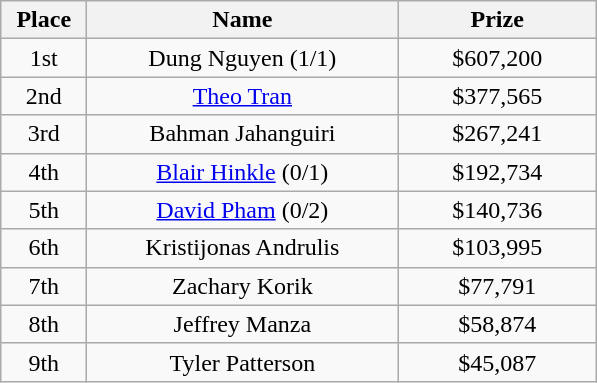<table class="wikitable">
<tr>
<th width="50">Place</th>
<th width="200">Name</th>
<th width="125">Prize</th>
</tr>
<tr>
<td align = "center">1st</td>
<td align = "center">Dung Nguyen (1/1)</td>
<td align = "center">$607,200</td>
</tr>
<tr>
<td align = "center">2nd</td>
<td align = "center"><a href='#'>Theo Tran</a></td>
<td align = "center">$377,565</td>
</tr>
<tr>
<td align = "center">3rd</td>
<td align = "center">Bahman Jahanguiri</td>
<td align = "center">$267,241</td>
</tr>
<tr>
<td align = "center">4th</td>
<td align = "center"><a href='#'>Blair Hinkle</a> (0/1)</td>
<td align = "center">$192,734</td>
</tr>
<tr>
<td align = "center">5th</td>
<td align = "center"><a href='#'>David Pham</a> (0/2)</td>
<td align = "center">$140,736</td>
</tr>
<tr>
<td align = "center">6th</td>
<td align = "center">Kristijonas Andrulis</td>
<td align = "center">$103,995</td>
</tr>
<tr>
<td align = "center">7th</td>
<td align = "center">Zachary Korik</td>
<td align = "center">$77,791</td>
</tr>
<tr>
<td align = "center">8th</td>
<td align = "center">Jeffrey Manza</td>
<td align = "center">$58,874</td>
</tr>
<tr>
<td align = "center">9th</td>
<td align = "center">Tyler Patterson</td>
<td align = "center">$45,087</td>
</tr>
</table>
